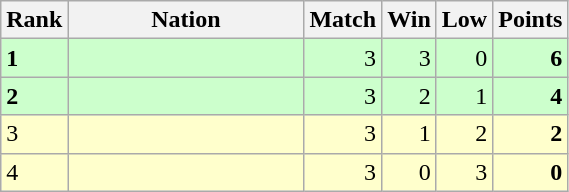<table class="wikitable">
<tr>
<th width=20>Rank</th>
<th width=150>Nation</th>
<th width=20>Match</th>
<th width=20>Win</th>
<th width=20>Low</th>
<th width=20>Points</th>
</tr>
<tr align="right" style="background:#ccffcc;">
<td align="left"><strong>1</strong></td>
<td align="left"></td>
<td>3</td>
<td>3</td>
<td>0</td>
<td><strong>6</strong></td>
</tr>
<tr align="right" style="background:#ccffcc;">
<td align="left"><strong>2</strong></td>
<td align="left"></td>
<td>3</td>
<td>2</td>
<td>1</td>
<td><strong>4</strong></td>
</tr>
<tr align="right" style="background:#ffffcc;">
<td align="left">3</td>
<td align="left"></td>
<td>3</td>
<td>1</td>
<td>2</td>
<td><strong>2</strong></td>
</tr>
<tr align="right" style="background:#ffffcc;">
<td align="left">4</td>
<td align="left"></td>
<td>3</td>
<td>0</td>
<td>3</td>
<td><strong>0</strong></td>
</tr>
</table>
